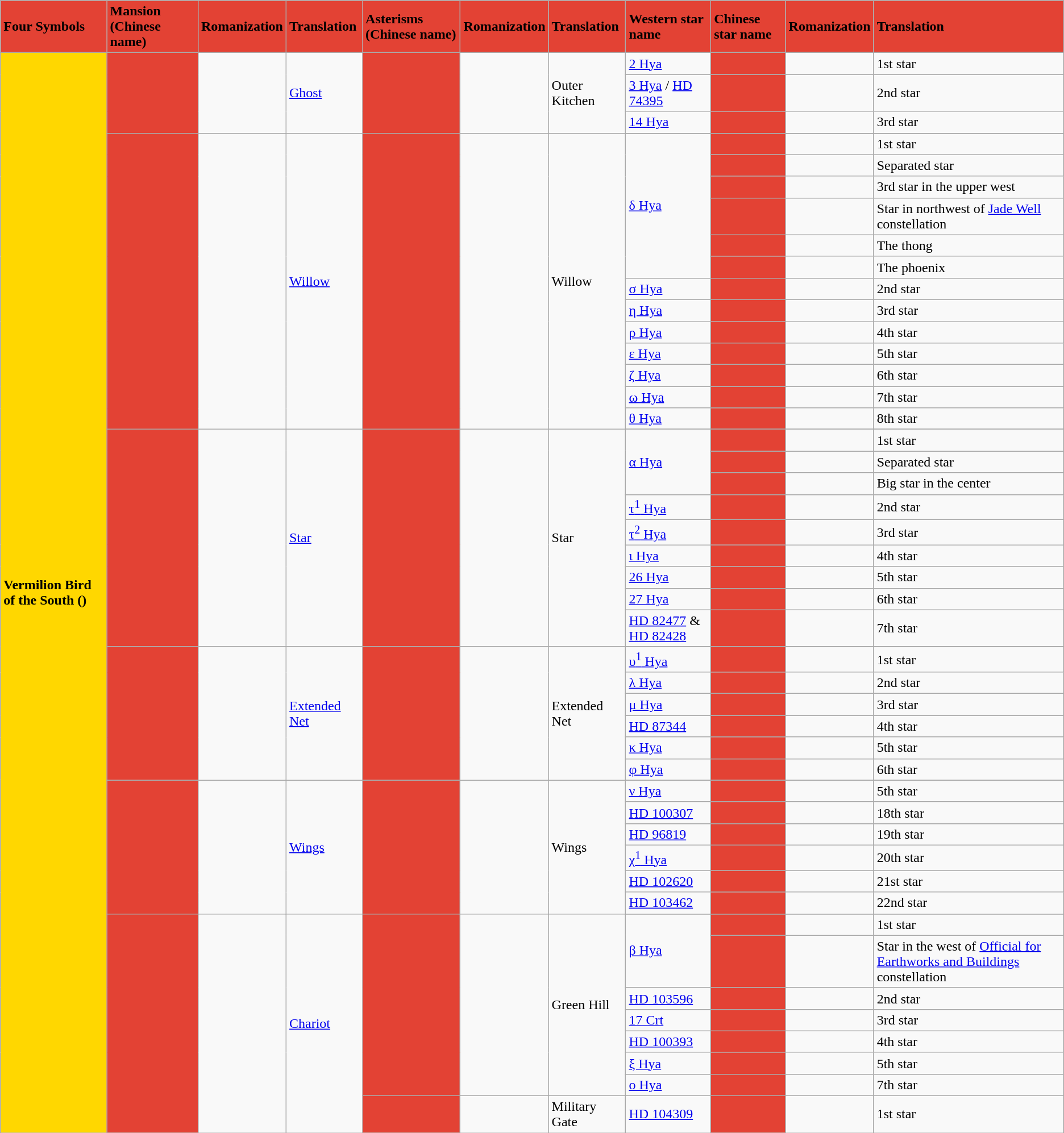<table class="wikitable">
<tr>
<td style="background: #E34234"><strong>Four Symbols</strong></td>
<td style="background: #E34234"><strong>Mansion (Chinese name)</strong></td>
<td style="background: #E34234"><strong>Romanization</strong></td>
<td style="background: #E34234"><strong>Translation</strong></td>
<td style="background: #E34234"><strong>Asterisms (Chinese name)</strong></td>
<td style="background: #E34234"><strong>Romanization</strong></td>
<td style="background: #E34234"><strong>Translation</strong></td>
<td style="background: #E34234"><strong>Western star name</strong></td>
<td style="background: #E34234"><strong>Chinese star name</strong></td>
<td style="background: #E34234"><strong>Romanization</strong></td>
<td style="background: #E34234"><strong>Translation</strong></td>
</tr>
<tr>
<td bgcolor="#ffd700" rowspan="54"><strong>Vermilion Bird of the South ()</strong></td>
<td rowspan="4" style="background: #E34234; color: #FFD700"></td>
<td rowspan="4"></td>
<td rowspan="4"><a href='#'>Ghost</a></td>
<td rowspan="4" style="background: #E34234; color: #FFD700"></td>
<td rowspan="4"></td>
<td rowspan="4">Outer Kitchen</td>
</tr>
<tr>
<td><a href='#'>2 Hya</a></td>
<td style="background: #E34234; color: #FFD700"></td>
<td></td>
<td>1st star</td>
</tr>
<tr>
<td><a href='#'>3 Hya</a> / <a href='#'>HD 74395</a></td>
<td style="background: #E34234; color: #FFD700"></td>
<td></td>
<td>2nd star</td>
</tr>
<tr>
<td><a href='#'>14 Hya</a></td>
<td style="background: #E34234; color: #FFD700"></td>
<td></td>
<td>3rd star</td>
</tr>
<tr>
<td rowspan="15" style="background: #E34234; color: #FFD700"></td>
<td rowspan="15"></td>
<td rowspan="15"><a href='#'>Willow</a></td>
<td rowspan="15" style="background: #E34234; color: #FFD700"></td>
<td rowspan="15"></td>
<td rowspan="15">Willow</td>
</tr>
<tr>
<td rowspan="7"><a href='#'>δ Hya</a></td>
</tr>
<tr>
<td style="background: #E34234; color: #FFD700"></td>
<td></td>
<td>1st star</td>
</tr>
<tr>
<td style="background: #E34234; color: #FFD700"></td>
<td></td>
<td>Separated star</td>
</tr>
<tr>
<td style="background: #E34234; color: #FFD700"></td>
<td></td>
<td>3rd star in the upper west</td>
</tr>
<tr>
<td style="background: #E34234; color: #FFD700"></td>
<td></td>
<td>Star in northwest of <a href='#'>Jade Well</a> constellation</td>
</tr>
<tr>
<td style="background: #E34234; color: #FFD700"></td>
<td></td>
<td>The thong</td>
</tr>
<tr>
<td style="background: #E34234; color: #FFD700"></td>
<td></td>
<td>The phoenix</td>
</tr>
<tr>
<td><a href='#'>σ Hya</a></td>
<td style="background: #E34234; color: #FFD700"></td>
<td></td>
<td>2nd star</td>
</tr>
<tr>
<td><a href='#'>η Hya</a></td>
<td style="background: #E34234; color: #FFD700"></td>
<td></td>
<td>3rd star</td>
</tr>
<tr>
<td><a href='#'>ρ Hya</a></td>
<td style="background: #E34234; color: #FFD700"></td>
<td></td>
<td>4th star</td>
</tr>
<tr>
<td><a href='#'>ε Hya</a></td>
<td style="background: #E34234; color: #FFD700"></td>
<td></td>
<td>5th star</td>
</tr>
<tr>
<td><a href='#'>ζ Hya</a></td>
<td style="background: #E34234; color: #FFD700"></td>
<td></td>
<td>6th star</td>
</tr>
<tr>
<td><a href='#'>ω Hya</a></td>
<td style="background: #E34234; color: #FFD700"></td>
<td></td>
<td>7th star</td>
</tr>
<tr>
<td><a href='#'>θ Hya</a></td>
<td style="background: #E34234; color: #FFD700"></td>
<td></td>
<td>8th star</td>
</tr>
<tr>
<td rowspan="11" style="background: #E34234; color: #FFD700"></td>
<td rowspan="11"></td>
<td rowspan="11"><a href='#'>Star</a></td>
<td rowspan="11" style="background: #E34234; color: #FFD700"></td>
<td rowspan="11"></td>
<td rowspan="11">Star</td>
</tr>
<tr>
<td rowspan="4"><a href='#'>α Hya</a></td>
</tr>
<tr>
<td style="background: #E34234; color: #FFD700"></td>
<td></td>
<td>1st star</td>
</tr>
<tr>
<td style="background: #E34234; color: #FFD700"></td>
<td></td>
<td>Separated star</td>
</tr>
<tr>
<td style="background: #E34234; color: #FFD700"></td>
<td></td>
<td>Big star in the center</td>
</tr>
<tr>
<td><a href='#'>τ<sup>1</sup> Hya</a></td>
<td style="background: #E34234; color: #FFD700"></td>
<td></td>
<td>2nd star</td>
</tr>
<tr>
<td><a href='#'>τ<sup>2</sup> Hya</a></td>
<td style="background: #E34234; color: #FFD700"></td>
<td></td>
<td>3rd star</td>
</tr>
<tr>
<td><a href='#'>ι Hya</a></td>
<td style="background: #E34234; color: #FFD700"></td>
<td></td>
<td>4th star</td>
</tr>
<tr>
<td><a href='#'>26 Hya</a></td>
<td style="background: #E34234; color: #FFD700"></td>
<td></td>
<td>5th star</td>
</tr>
<tr>
<td><a href='#'>27 Hya</a></td>
<td style="background: #E34234; color: #FFD700"></td>
<td></td>
<td>6th star</td>
</tr>
<tr>
<td><a href='#'>HD 82477</a> & <a href='#'>HD 82428</a></td>
<td style="background: #E34234; color: #FFD700"></td>
<td></td>
<td>7th star</td>
</tr>
<tr>
<td rowspan="7" style="background: #E34234; color: #FFD700"></td>
<td rowspan="7"></td>
<td rowspan="7"><a href='#'>Extended Net</a></td>
<td rowspan="7" style="background: #E34234; color: #FFD700"></td>
<td rowspan="7"></td>
<td rowspan="7">Extended Net</td>
</tr>
<tr>
<td><a href='#'>υ<sup>1</sup> Hya</a></td>
<td style="background: #E34234; color: #FFD700"></td>
<td></td>
<td>1st star</td>
</tr>
<tr>
<td><a href='#'>λ Hya</a></td>
<td style="background: #E34234; color: #FFD700"></td>
<td></td>
<td>2nd star</td>
</tr>
<tr>
<td><a href='#'>μ Hya</a></td>
<td style="background: #E34234; color: #FFD700"></td>
<td></td>
<td>3rd star</td>
</tr>
<tr>
<td><a href='#'>HD 87344</a></td>
<td style="background: #E34234; color: #FFD700"></td>
<td></td>
<td>4th star</td>
</tr>
<tr>
<td><a href='#'>κ Hya</a></td>
<td style="background: #E34234; color: #FFD700"></td>
<td></td>
<td>5th star</td>
</tr>
<tr>
<td><a href='#'>φ Hya</a></td>
<td style="background: #E34234; color: #FFD700"></td>
<td></td>
<td>6th star</td>
</tr>
<tr>
<td rowspan="7" style="background: #E34234; color: #FFD700"></td>
<td rowspan="7"></td>
<td rowspan="7"><a href='#'>Wings</a></td>
<td rowspan="7" style="background: #E34234; color: #FFD700"></td>
<td rowspan="7"></td>
<td rowspan="7">Wings</td>
</tr>
<tr>
<td><a href='#'>ν Hya</a></td>
<td style="background: #E34234; color: #FFD700"></td>
<td></td>
<td>5th star</td>
</tr>
<tr>
<td><a href='#'>HD 100307</a></td>
<td style="background: #E34234; color: #FFD700"></td>
<td></td>
<td>18th star</td>
</tr>
<tr>
<td><a href='#'>HD 96819</a></td>
<td style="background: #E34234; color: #FFD700"></td>
<td></td>
<td>19th star</td>
</tr>
<tr>
<td><a href='#'>χ<sup>1</sup> Hya</a></td>
<td style="background: #E34234; color: #FFD700"></td>
<td></td>
<td>20th star</td>
</tr>
<tr>
<td><a href='#'>HD 102620</a></td>
<td style="background: #E34234; color: #FFD700"></td>
<td></td>
<td>21st star</td>
</tr>
<tr>
<td><a href='#'>HD 103462</a></td>
<td style="background: #E34234; color: #FFD700"></td>
<td></td>
<td>22nd star</td>
</tr>
<tr>
<td rowspan="10" style="background: #E34234; color: #FFD700"></td>
<td rowspan="10"></td>
<td rowspan="10"><a href='#'>Chariot</a></td>
<td rowspan="9" style="background: #E34234; color: #FFD700"></td>
<td rowspan="9"></td>
<td rowspan="9">Green Hill</td>
</tr>
<tr>
<td rowspan="3"><a href='#'>β Hya</a></td>
</tr>
<tr>
<td style="background: #E34234; color: #FFD700"></td>
<td></td>
<td>1st star</td>
</tr>
<tr>
<td style="background: #E34234; color: #FFD700"></td>
<td></td>
<td>Star in the west of <a href='#'>Official for Earthworks and Buildings</a> constellation</td>
</tr>
<tr>
<td><a href='#'>HD 103596</a></td>
<td style="background: #E34234; color: #FFD700"></td>
<td></td>
<td>2nd star</td>
</tr>
<tr>
<td><a href='#'>17 Crt</a></td>
<td style="background: #E34234; color: #FFD700"></td>
<td></td>
<td>3rd star</td>
</tr>
<tr>
<td><a href='#'>HD 100393</a></td>
<td style="background: #E34234; color: #FFD700"></td>
<td></td>
<td>4th star</td>
</tr>
<tr>
<td><a href='#'>ξ Hya</a></td>
<td style="background: #E34234; color: #FFD700"></td>
<td></td>
<td>5th star</td>
</tr>
<tr>
<td><a href='#'>ο Hya</a></td>
<td style="background: #E34234; color: #FFD700"></td>
<td></td>
<td>7th star</td>
</tr>
<tr>
<td style="background: #E34234; color: #FFD700"></td>
<td></td>
<td>Military Gate</td>
<td><a href='#'>HD 104309</a></td>
<td style="background: #E34234; color: #FFD700"></td>
<td></td>
<td>1st star</td>
</tr>
</table>
